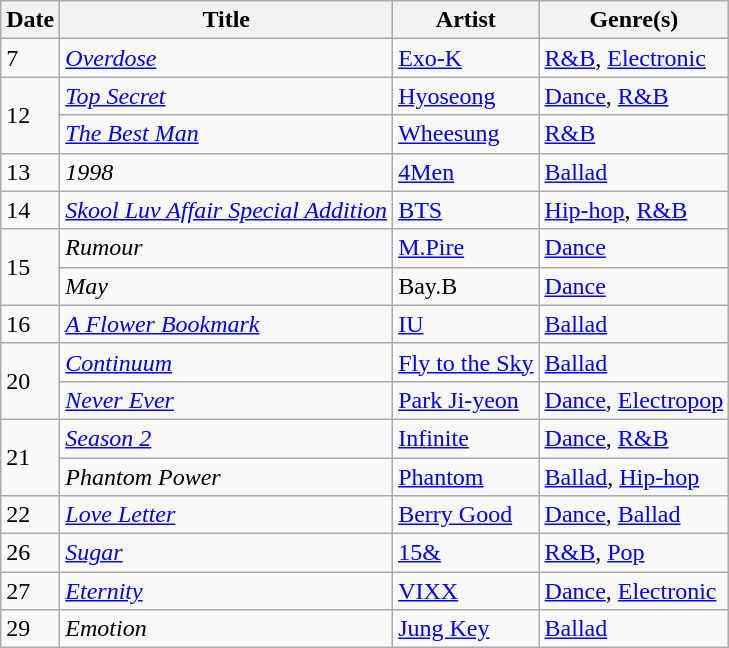<table class="wikitable" style="text-align: left;">
<tr>
<th>Date</th>
<th>Title</th>
<th>Artist</th>
<th>Genre(s)</th>
</tr>
<tr>
<td>7</td>
<td><em><a href='#'>Overdose</a></em></td>
<td><a href='#'>Exo-K</a></td>
<td><a href='#'>R&B</a>, <a href='#'>Electronic</a></td>
</tr>
<tr>
<td rowspan="2">12</td>
<td><em><a href='#'>Top Secret</a></em></td>
<td><a href='#'>Hyoseong</a></td>
<td><a href='#'>Dance</a>, <a href='#'>R&B</a></td>
</tr>
<tr>
<td><em><a href='#'>The Best Man</a></em></td>
<td><a href='#'>Wheesung</a></td>
<td><a href='#'>R&B</a></td>
</tr>
<tr>
<td>13</td>
<td><em>1998</em></td>
<td><a href='#'>4Men</a></td>
<td><a href='#'>Ballad</a></td>
</tr>
<tr>
<td rowspan="1">14</td>
<td><em><a href='#'>Skool Luv Affair Special Addition</a></em></td>
<td><a href='#'>BTS</a></td>
<td><a href='#'>Hip-hop</a>, <a href='#'>R&B</a></td>
</tr>
<tr>
<td rowspan="2">15</td>
<td><em>Rumour </em></td>
<td><a href='#'>M.Pire</a></td>
<td><a href='#'>Dance</a></td>
</tr>
<tr>
<td><em>May</em></td>
<td>Bay.B</td>
<td><a href='#'>Dance</a></td>
</tr>
<tr>
<td rowspan="1">16</td>
<td><em><a href='#'>A Flower Bookmark</a></em></td>
<td><a href='#'>IU</a></td>
<td><a href='#'>Ballad</a></td>
</tr>
<tr>
<td rowspan="2">20</td>
<td><em><a href='#'>Continuum</a></em></td>
<td><a href='#'>Fly to the Sky</a></td>
<td><a href='#'>Ballad</a></td>
</tr>
<tr>
<td><em><a href='#'>Never Ever</a></em></td>
<td><a href='#'>Park Ji-yeon</a></td>
<td><a href='#'>Dance</a>, <a href='#'>Electropop</a></td>
</tr>
<tr>
<td rowspan="2">21</td>
<td><em><a href='#'>Season 2</a></em></td>
<td><a href='#'>Infinite</a></td>
<td><a href='#'>Dance</a>, <a href='#'>R&B</a></td>
</tr>
<tr>
<td><em>Phantom Power</em></td>
<td><a href='#'>Phantom</a></td>
<td><a href='#'>Ballad</a>, <a href='#'>Hip-hop</a></td>
</tr>
<tr>
<td>22</td>
<td><em><a href='#'>Love Letter</a></em></td>
<td><a href='#'>Berry Good</a></td>
<td><a href='#'>Dance</a>, <a href='#'>Ballad</a></td>
</tr>
<tr>
<td>26</td>
<td><em><a href='#'>Sugar</a></em></td>
<td><a href='#'>15&</a></td>
<td><a href='#'>R&B</a>, <a href='#'>Pop</a></td>
</tr>
<tr>
<td>27</td>
<td><em><a href='#'>Eternity</a></em></td>
<td><a href='#'>VIXX</a></td>
<td><a href='#'>Dance</a>, <a href='#'>Electronic</a></td>
</tr>
<tr>
<td>29</td>
<td><em>Emotion</em></td>
<td><a href='#'>Jung Key</a></td>
<td><a href='#'>Ballad</a></td>
</tr>
</table>
